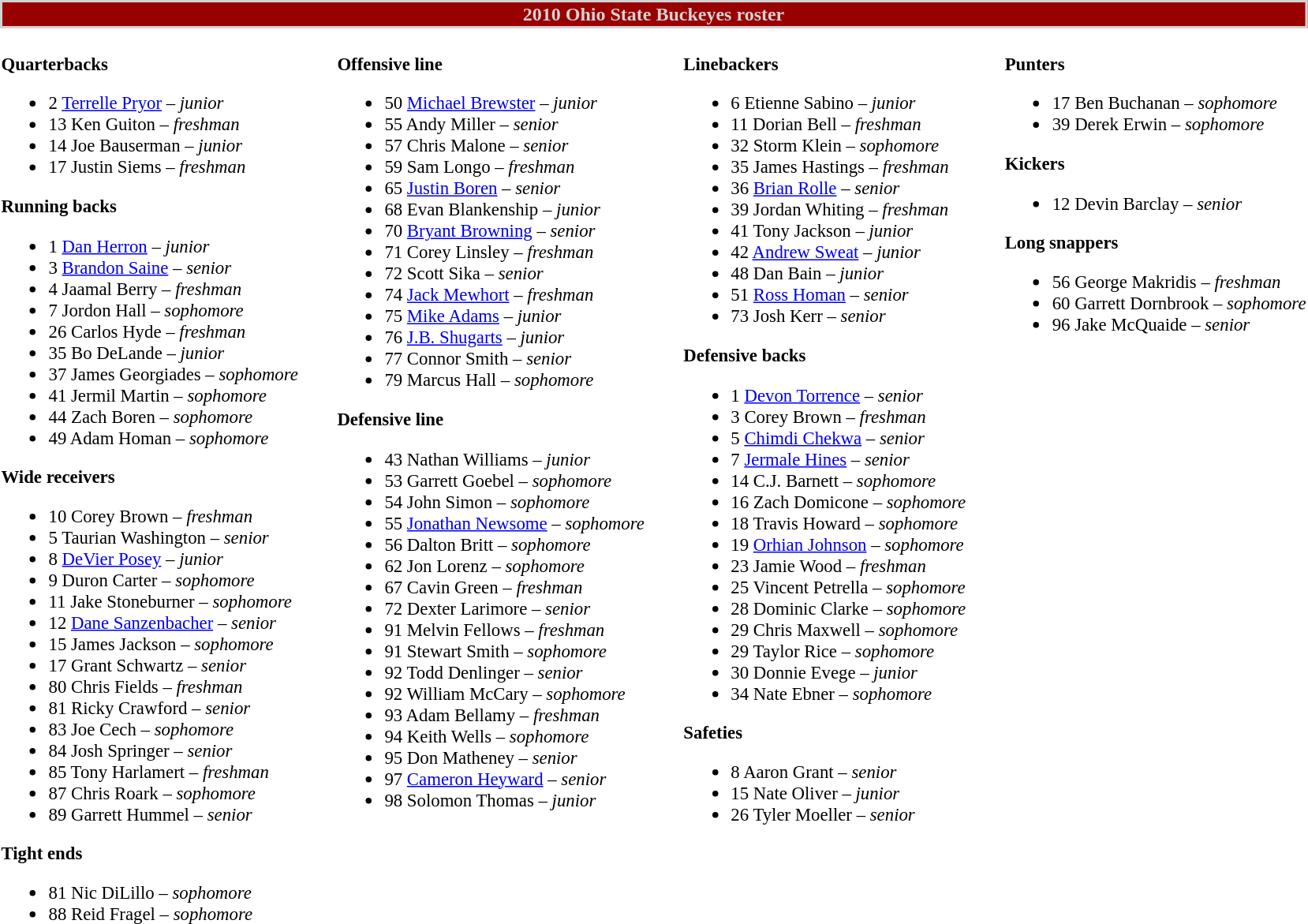<table class="toccolours" style="text-align: left;">
<tr>
<td colspan="9" style="background-color: #990000; color: lightgray; text-align: center; ;border:2px solid lightgray"><strong>2010 Ohio State Buckeyes roster</strong></td>
</tr>
<tr>
<td style="font-size: 95%;" valign="top"><br><strong>Quarterbacks</strong><ul><li>2 <a href='#'>Terrelle Pryor</a> – <em>junior</em></li><li>13 Ken Guiton – <em>freshman</em></li><li>14 Joe Bauserman – <em>junior</em></li><li>17 Justin Siems – <em>freshman</em></li></ul><strong>Running backs</strong><ul><li>1 <a href='#'>Dan Herron</a> – <em>junior</em></li><li>3 <a href='#'>Brandon Saine</a> – <em>senior</em></li><li>4 Jaamal Berry – <em>freshman</em></li><li>7 Jordon Hall – <em>sophomore</em></li><li>26 Carlos Hyde – <em>freshman</em></li><li>35 Bo DeLande – <em>junior</em></li><li>37 James Georgiades – <em>sophomore</em></li><li>41 Jermil Martin – <em>sophomore</em></li><li>44 Zach Boren – <em>sophomore</em></li><li>49 Adam Homan – <em>sophomore</em></li></ul><strong>Wide receivers</strong><ul><li>10 Corey Brown – <em>freshman</em></li><li>5 Taurian Washington – <em>senior</em></li><li>8 <a href='#'>DeVier Posey</a> – <em>junior</em></li><li>9 Duron Carter – <em>sophomore</em></li><li>11 Jake Stoneburner – <em>sophomore</em></li><li>12 <a href='#'>Dane Sanzenbacher</a> – <em>senior</em></li><li>15 James Jackson – <em>sophomore</em></li><li>17 Grant Schwartz – <em>senior</em></li><li>80 Chris Fields – <em>freshman</em></li><li>81 Ricky Crawford – <em>senior</em></li><li>83 Joe Cech – <em>sophomore</em></li><li>84 Josh Springer – <em>senior</em></li><li>85 Tony Harlamert – <em>freshman</em></li><li>87 Chris Roark – <em>sophomore</em></li><li>89 Garrett Hummel – <em>senior</em></li></ul><strong>Tight ends</strong><ul><li>81 Nic DiLillo – <em>sophomore</em></li><li>88 Reid Fragel – <em>sophomore</em></li></ul></td>
<td width="25"> </td>
<td valign="top" style="font-size: 95%;"><br><strong>Offensive line</strong><ul><li>50 <a href='#'>Michael Brewster</a> – <em>junior</em></li><li>55 Andy Miller – <em>senior</em></li><li>57 Chris Malone – <em>senior</em></li><li>59 Sam Longo – <em>freshman</em></li><li>65 <a href='#'>Justin Boren</a> – <em>senior</em></li><li>68 Evan Blankenship – <em>junior</em></li><li>70 <a href='#'>Bryant Browning</a> – <em>senior</em></li><li>71 Corey Linsley – <em>freshman</em></li><li>72 Scott Sika – <em>senior</em></li><li>74 <a href='#'>Jack Mewhort</a> – <em>freshman</em></li><li>75 <a href='#'>Mike Adams</a> – <em>junior</em></li><li>76 <a href='#'>J.B. Shugarts</a> – <em>junior</em></li><li>77 Connor Smith – <em>senior</em></li><li>79 Marcus Hall – <em>sophomore</em></li></ul><strong>Defensive line</strong><ul><li>43 Nathan Williams – <em>junior</em></li><li>53 Garrett Goebel – <em>sophomore</em></li><li>54 John Simon – <em>sophomore</em></li><li>55 <a href='#'>Jonathan Newsome</a> – <em>sophomore</em></li><li>56 Dalton Britt – <em>sophomore</em></li><li>62 Jon Lorenz – <em>sophomore</em></li><li>67 Cavin Green – <em>freshman</em></li><li>72 Dexter Larimore – <em>senior</em></li><li>91 Melvin Fellows – <em>freshman</em></li><li>91 Stewart Smith – <em>sophomore</em></li><li>92 Todd Denlinger – <em>senior</em></li><li>92 William McCary – <em>sophomore</em></li><li>93 Adam Bellamy – <em>freshman</em></li><li>94 Keith Wells – <em>sophomore</em></li><li>95 Don Matheney – <em>senior</em></li><li>97 <a href='#'>Cameron Heyward</a> – <em>senior</em></li><li>98 Solomon Thomas – <em>junior</em></li></ul></td>
<td width="25"> </td>
<td valign="top" style="font-size: 95%;"><br><strong>Linebackers</strong><ul><li>6 Etienne Sabino – <em>junior</em></li><li>11 Dorian Bell – <em>freshman</em></li><li>32 Storm Klein – <em>sophomore</em></li><li>35 James Hastings – <em>freshman</em></li><li>36 <a href='#'>Brian Rolle</a> – <em>senior</em></li><li>39 Jordan Whiting – <em>freshman</em></li><li>41 Tony Jackson – <em>junior</em></li><li>42 <a href='#'>Andrew Sweat</a> – <em>junior</em></li><li>48 Dan Bain – <em>junior</em></li><li>51 <a href='#'>Ross Homan</a> – <em>senior</em></li><li>73 Josh Kerr – <em>senior</em></li></ul><strong>Defensive backs</strong><ul><li>1 <a href='#'>Devon Torrence</a> – <em>senior</em></li><li>3 Corey Brown – <em>freshman</em></li><li>5 <a href='#'>Chimdi Chekwa</a> – <em>senior</em></li><li>7 <a href='#'>Jermale Hines</a> – <em>senior</em></li><li>14 C.J. Barnett – <em>sophomore</em></li><li>16 Zach Domicone – <em>sophomore</em></li><li>18 Travis Howard – <em>sophomore</em></li><li>19 <a href='#'>Orhian Johnson</a> – <em>sophomore</em></li><li>23 Jamie Wood – <em>freshman</em></li><li>25 Vincent Petrella – <em>sophomore</em></li><li>28 Dominic Clarke – <em>sophomore</em></li><li>29 Chris Maxwell – <em>sophomore</em></li><li>29 Taylor Rice – <em>sophomore</em></li><li>30 Donnie Evege – <em>junior</em></li><li>34 Nate Ebner – <em>sophomore</em></li></ul><strong>Safeties</strong><ul><li>8 Aaron Grant – <em>senior</em></li><li>15 Nate Oliver – <em>junior</em></li><li>26 Tyler Moeller – <em>senior</em></li></ul></td>
<td width="25"> </td>
<td valign="top" style="font-size: 95%;"><br><strong>Punters</strong><ul><li>17 Ben Buchanan – <em>sophomore</em></li><li>39 Derek Erwin – <em>sophomore</em></li></ul><strong>Kickers</strong><ul><li>12 Devin Barclay – <em>senior</em></li></ul><strong>Long snappers</strong><ul><li>56 George Makridis – <em>freshman</em></li><li>60 Garrett Dornbrook – <em>sophomore</em></li><li>96 Jake McQuaide – <em>senior</em></li></ul></td>
</tr>
</table>
